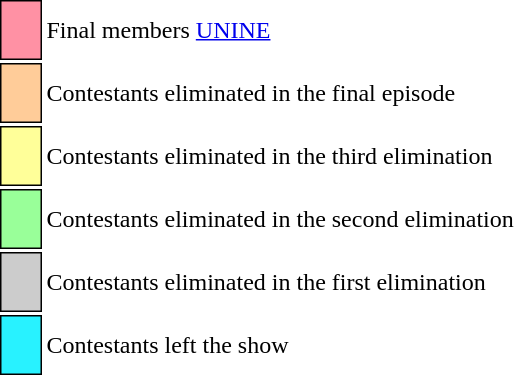<table class="toccolours" style="font-size: 75%, white-space: nowrap;">
<tr>
<td style="background:#FF91A4; border: 1px solid black;"><br>      </td>
<td>Final members <a href='#'>UNINE</a></td>
</tr>
<tr>
<td style="background:#FFCC99; border: 1px solid black;"><br>      </td>
<td>Contestants eliminated in the final episode</td>
</tr>
<tr>
<td style="background:#FFFF99; border: 1px solid black;"><br>      </td>
<td>Contestants eliminated in the third elimination</td>
</tr>
<tr>
<td style="background:#99FF99; border: 1px solid black;"><br>      </td>
<td>Contestants eliminated in the second elimination</td>
</tr>
<tr>
<td style="background:#CCCCCC; border: 1px solid black;"><br>      </td>
<td>Contestants eliminated in the first elimination</td>
</tr>
<tr>
<td style="background:#28f2ff; border: 1px solid black;"><br>      </td>
<td>Contestants left the show</td>
</tr>
</table>
